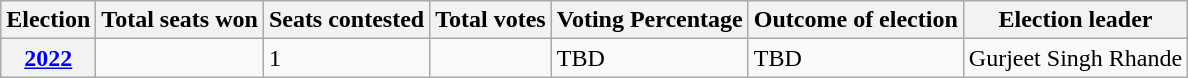<table class="wikitable">
<tr>
<th>Election</th>
<th>Total seats won</th>
<th>Seats contested</th>
<th>Total votes</th>
<th>Voting Percentage</th>
<th>Outcome of election</th>
<th>Election leader</th>
</tr>
<tr>
<th><a href='#'>2022</a></th>
<td></td>
<td>1</td>
<td></td>
<td>TBD</td>
<td>TBD </td>
<td>Gurjeet Singh Rhande</td>
</tr>
</table>
